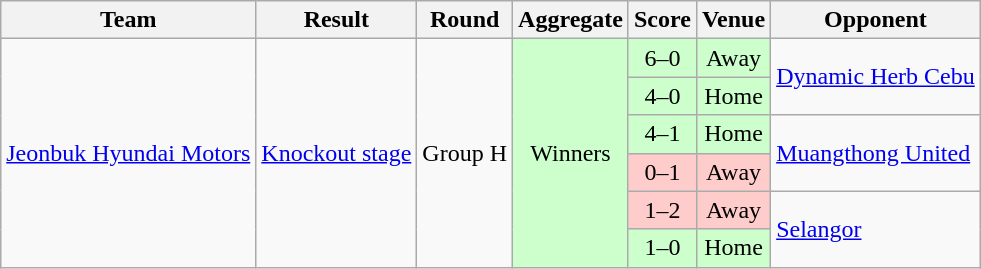<table class="wikitable" style="text-align:center">
<tr>
<th>Team</th>
<th>Result</th>
<th>Round</th>
<th>Aggregate</th>
<th>Score</th>
<th>Venue</th>
<th>Opponent</th>
</tr>
<tr>
<td rowspan="6"><a href='#'>Jeonbuk Hyundai Motors</a></td>
<td rowspan="6"><a href='#'>Knockout stage</a></td>
<td rowspan="6">Group H</td>
<td rowspan="6" style="background:#cfc">Winners</td>
<td style="background:#cfc">6–0</td>
<td style="background:#cfc">Away</td>
<td align="left" rowspan="2"> <a href='#'>Dynamic Herb Cebu</a></td>
</tr>
<tr>
<td style="background:#cfc">4–0</td>
<td style="background:#cfc">Home</td>
</tr>
<tr>
<td style="background:#cfc">4–1</td>
<td style="background:#cfc">Home</td>
<td align="left" rowspan="2"> <a href='#'>Muangthong United</a></td>
</tr>
<tr>
<td style="background:#fcc">0–1</td>
<td style="background:#fcc">Away</td>
</tr>
<tr>
<td style="background:#fcc">1–2</td>
<td style="background:#fcc">Away</td>
<td align="left" rowspan="2"> <a href='#'>Selangor</a></td>
</tr>
<tr>
<td style="background:#cfc">1–0</td>
<td style="background:#cfc">Home</td>
</tr>
</table>
